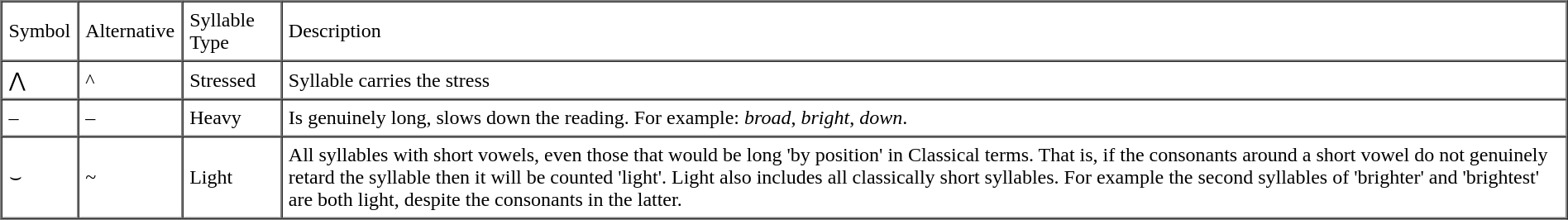<table border=1 cellspacing=0 cellpadding=5>
<tr>
<td>Symbol</td>
<td>Alternative</td>
<td>Syllable Type</td>
<td>Description</td>
</tr>
<tr>
<td>⋀</td>
<td>^</td>
<td>Stressed</td>
<td>Syllable carries the stress</td>
</tr>
<tr>
<td>–</td>
<td>–</td>
<td>Heavy</td>
<td>Is genuinely long, slows down the reading.  For example: <em>broad</em>, <em>bright</em>, <em>down</em>.</td>
</tr>
<tr>
<td>⌣</td>
<td>~</td>
<td>Light</td>
<td>All syllables with short vowels, even those that would be long 'by position' in Classical terms.  That is, if the consonants around a short vowel do not genuinely retard the syllable then it will be counted 'light'.  Light also includes all classically short syllables.  For example the second syllables of 'brighter' and 'brightest' are both light, despite the consonants in the latter.</td>
</tr>
</table>
